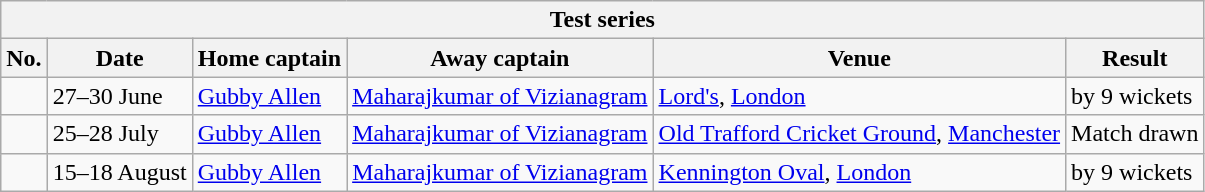<table class="wikitable">
<tr>
<th colspan="9">Test series</th>
</tr>
<tr>
<th>No.</th>
<th>Date</th>
<th>Home captain</th>
<th>Away captain</th>
<th>Venue</th>
<th>Result</th>
</tr>
<tr>
<td></td>
<td>27–30 June</td>
<td><a href='#'>Gubby Allen</a></td>
<td><a href='#'>Maharajkumar of Vizianagram</a></td>
<td><a href='#'>Lord's</a>, <a href='#'>London</a></td>
<td> by 9 wickets</td>
</tr>
<tr>
<td></td>
<td>25–28 July</td>
<td><a href='#'>Gubby Allen</a></td>
<td><a href='#'>Maharajkumar of Vizianagram</a></td>
<td><a href='#'>Old Trafford Cricket Ground</a>, <a href='#'>Manchester</a></td>
<td>Match drawn</td>
</tr>
<tr>
<td></td>
<td>15–18 August</td>
<td><a href='#'>Gubby Allen</a></td>
<td><a href='#'>Maharajkumar of Vizianagram</a></td>
<td><a href='#'>Kennington Oval</a>, <a href='#'>London</a></td>
<td> by 9 wickets</td>
</tr>
</table>
